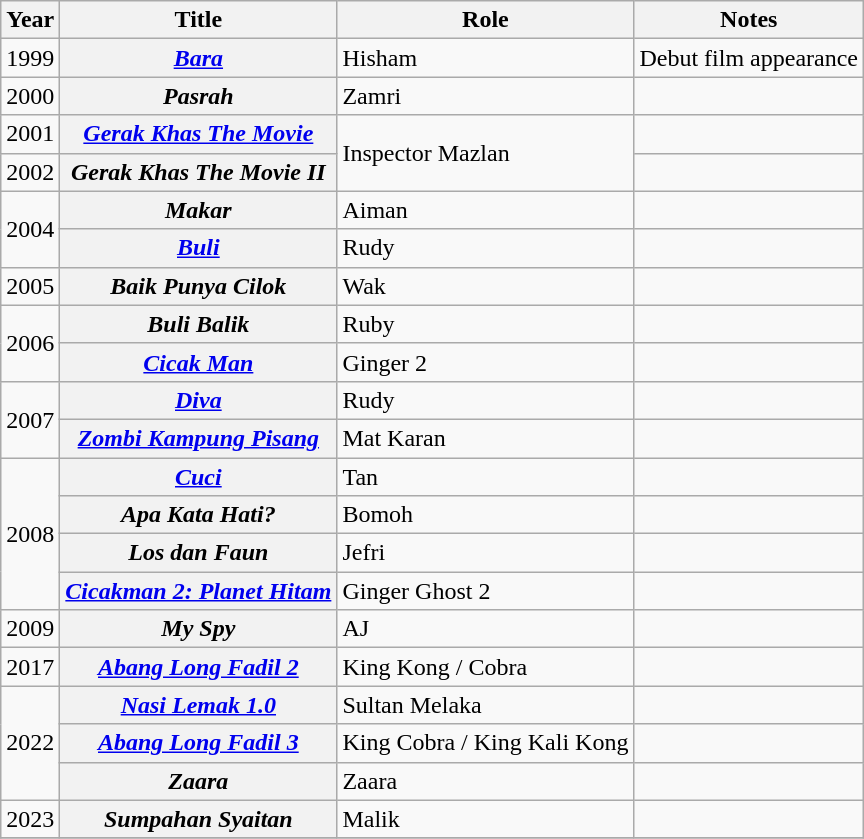<table class="wikitable">
<tr>
<th>Year</th>
<th>Title</th>
<th>Role</th>
<th>Notes</th>
</tr>
<tr>
<td>1999</td>
<th><em><a href='#'>Bara</a></em></th>
<td>Hisham</td>
<td>Debut film appearance</td>
</tr>
<tr>
<td>2000</td>
<th><em>Pasrah</em></th>
<td>Zamri</td>
<td></td>
</tr>
<tr>
<td>2001</td>
<th><em><a href='#'>Gerak Khas The Movie</a></em></th>
<td rowspan="2">Inspector Mazlan</td>
<td></td>
</tr>
<tr>
<td>2002</td>
<th><em>Gerak Khas The Movie II</em></th>
<td></td>
</tr>
<tr>
<td rowspan="2">2004</td>
<th><em>Makar</em></th>
<td>Aiman</td>
<td></td>
</tr>
<tr>
<th><em><a href='#'>Buli</a></em></th>
<td>Rudy</td>
<td></td>
</tr>
<tr>
<td>2005</td>
<th><em>Baik Punya Cilok</em></th>
<td>Wak</td>
<td></td>
</tr>
<tr>
<td rowspan="2">2006</td>
<th><em>Buli Balik</em></th>
<td>Ruby</td>
<td></td>
</tr>
<tr>
<th><em><a href='#'>Cicak Man</a></em></th>
<td>Ginger 2</td>
<td></td>
</tr>
<tr>
<td rowspan="2">2007</td>
<th><em><a href='#'>Diva</a></em></th>
<td>Rudy</td>
<td></td>
</tr>
<tr>
<th><em><a href='#'>Zombi Kampung Pisang</a></em></th>
<td>Mat Karan</td>
<td></td>
</tr>
<tr>
<td rowspan="4">2008</td>
<th><em><a href='#'>Cuci</a></em></th>
<td>Tan</td>
<td></td>
</tr>
<tr>
<th><em>Apa Kata Hati?</em></th>
<td>Bomoh</td>
<td></td>
</tr>
<tr>
<th><em>Los dan Faun</em></th>
<td>Jefri</td>
<td></td>
</tr>
<tr>
<th><em><a href='#'>Cicakman 2: Planet Hitam</a></em></th>
<td>Ginger Ghost 2</td>
<td></td>
</tr>
<tr>
<td>2009</td>
<th><em>My Spy</em></th>
<td>AJ</td>
<td></td>
</tr>
<tr>
<td>2017</td>
<th><em><a href='#'>Abang Long Fadil 2</a></em></th>
<td>King Kong / Cobra</td>
<td></td>
</tr>
<tr>
<td rowspan="3">2022</td>
<th><em><a href='#'>Nasi Lemak 1.0</a></em></th>
<td>Sultan Melaka</td>
<td></td>
</tr>
<tr>
<th><em><a href='#'>Abang Long Fadil 3</a></em></th>
<td>King Cobra / King Kali Kong</td>
<td></td>
</tr>
<tr>
<th><em>Zaara</em></th>
<td>Zaara</td>
<td></td>
</tr>
<tr>
<td>2023</td>
<th><em>Sumpahan Syaitan</em></th>
<td>Malik</td>
<td></td>
</tr>
<tr>
</tr>
</table>
